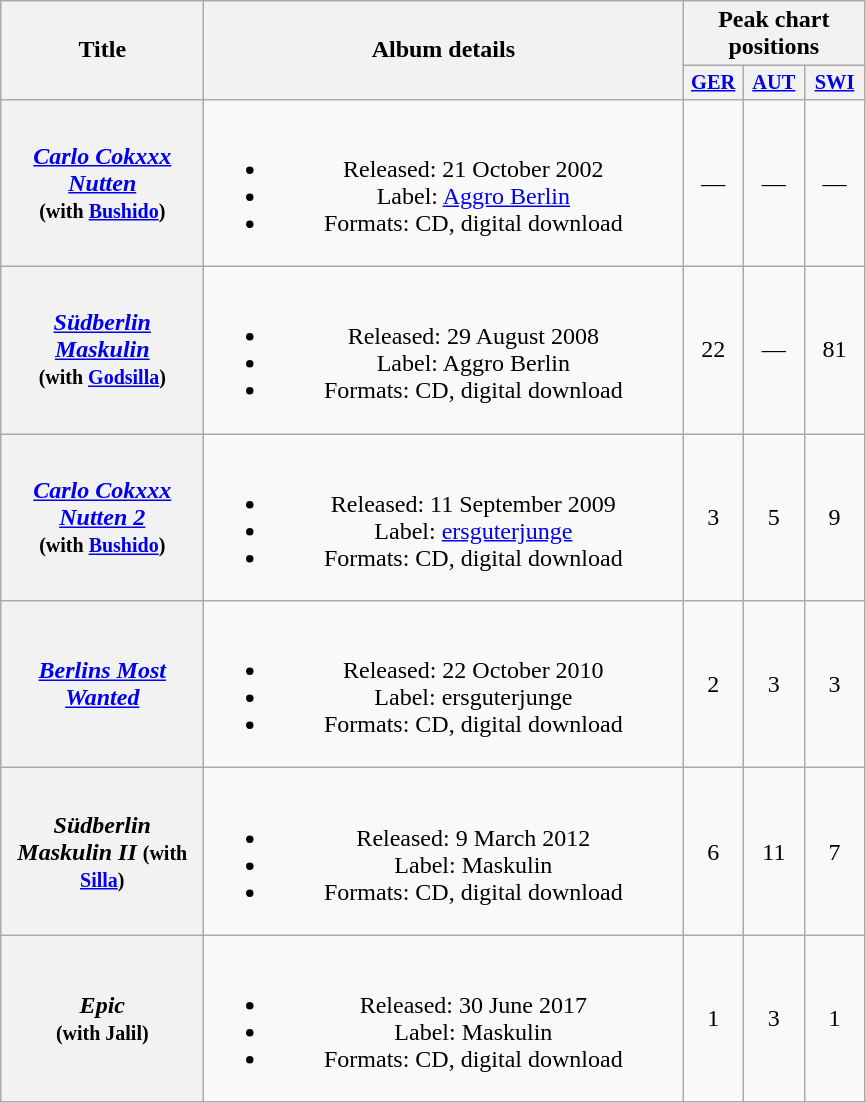<table class="wikitable plainrowheaders" style="text-align:center;">
<tr>
<th scope="col" rowspan="2" style="width:8em;">Title</th>
<th scope="col" rowspan="2" style="width:19.5em;">Album details</th>
<th scope="col" colspan="3">Peak chart positions</th>
</tr>
<tr>
<th style="width:2.5em; font-size:85%"><a href='#'>GER</a><br></th>
<th style="width:2.5em; font-size:85%"><a href='#'>AUT</a><br></th>
<th style="width:2.5em; font-size:85%"><a href='#'>SWI</a><br></th>
</tr>
<tr>
<th scope="row"><em><a href='#'>Carlo Cokxxx Nutten</a></em><br><small>(with <a href='#'>Bushido</a>)</small></th>
<td><br><ul><li>Released: 21 October 2002</li><li>Label: <a href='#'>Aggro Berlin</a></li><li>Formats: CD, digital download</li></ul></td>
<td>—</td>
<td>—</td>
<td>—</td>
</tr>
<tr>
<th scope="row"><em><a href='#'>Südberlin Maskulin</a></em><br><small>(with <a href='#'>Godsilla</a>)</small></th>
<td><br><ul><li>Released: 29 August 2008</li><li>Label: Aggro Berlin</li><li>Formats: CD, digital download</li></ul></td>
<td>22</td>
<td>—</td>
<td>81</td>
</tr>
<tr>
<th scope="row"><em><a href='#'>Carlo Cokxxx Nutten 2</a></em><br><small>(with <a href='#'>Bushido</a>)</small></th>
<td><br><ul><li>Released: 11 September 2009</li><li>Label: <a href='#'>ersguterjunge</a></li><li>Formats: CD, digital download</li></ul></td>
<td>3</td>
<td>5</td>
<td>9</td>
</tr>
<tr>
<th scope="row"><em><a href='#'>Berlins Most Wanted</a></em></th>
<td><br><ul><li>Released: 22 October 2010</li><li>Label: ersguterjunge</li><li>Formats: CD, digital download</li></ul></td>
<td>2</td>
<td>3</td>
<td>3</td>
</tr>
<tr>
<th scope="row"><em>Südberlin Maskulin II</em> <small>(with <a href='#'>Silla</a>)</small></th>
<td><br><ul><li>Released: 9 March 2012</li><li>Label: Maskulin</li><li>Formats: CD, digital download</li></ul></td>
<td>6</td>
<td>11</td>
<td>7</td>
</tr>
<tr>
<th scope="row"><em>Epic</em><br><small>(with Jalil)</small></th>
<td><br><ul><li>Released: 30 June 2017</li><li>Label: Maskulin</li><li>Formats: CD, digital download</li></ul></td>
<td>1</td>
<td>3</td>
<td>1</td>
</tr>
</table>
